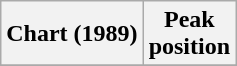<table class="wikitable sortable">
<tr>
<th align="left">Chart (1989)</th>
<th align="center">Peak<br>position</th>
</tr>
<tr>
</tr>
</table>
